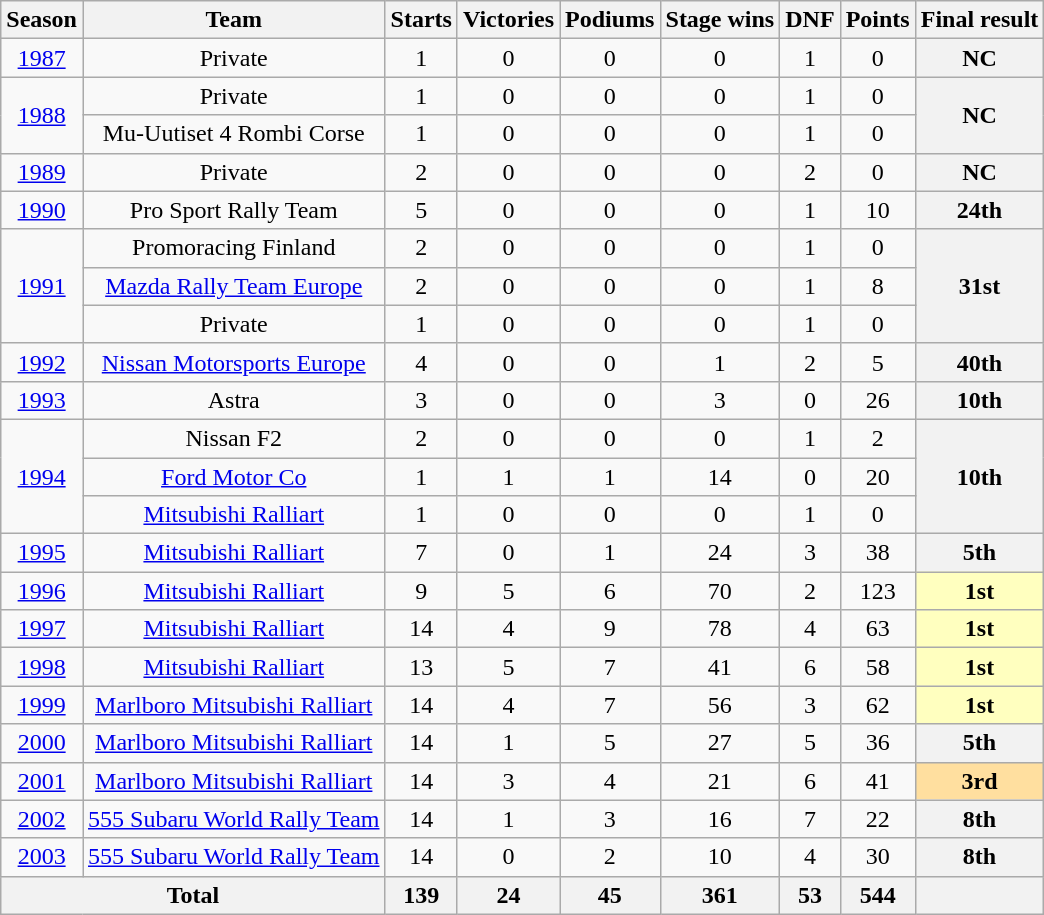<table class="wikitable" style="text-align:center;">
<tr>
<th>Season</th>
<th>Team</th>
<th>Starts</th>
<th>Victories</th>
<th>Podiums</th>
<th>Stage wins</th>
<th>DNF</th>
<th>Points</th>
<th>Final result</th>
</tr>
<tr>
<td><a href='#'>1987</a></td>
<td>Private</td>
<td>1</td>
<td>0</td>
<td>0</td>
<td>0</td>
<td>1</td>
<td>0</td>
<th>NC</th>
</tr>
<tr>
<td rowspan=2><a href='#'>1988</a></td>
<td>Private</td>
<td>1</td>
<td>0</td>
<td>0</td>
<td>0</td>
<td>1</td>
<td>0</td>
<th rowspan=2>NC</th>
</tr>
<tr>
<td>Mu-Uutiset 4 Rombi Corse</td>
<td>1</td>
<td>0</td>
<td>0</td>
<td>0</td>
<td>1</td>
<td>0</td>
</tr>
<tr>
<td><a href='#'>1989</a></td>
<td>Private</td>
<td>2</td>
<td>0</td>
<td>0</td>
<td>0</td>
<td>2</td>
<td>0</td>
<th>NC</th>
</tr>
<tr>
<td><a href='#'>1990</a></td>
<td>Pro Sport Rally Team</td>
<td>5</td>
<td>0</td>
<td>0</td>
<td>0</td>
<td>1</td>
<td>10</td>
<th>24th</th>
</tr>
<tr>
<td rowspan=3><a href='#'>1991</a></td>
<td>Promoracing Finland</td>
<td>2</td>
<td>0</td>
<td>0</td>
<td>0</td>
<td>1</td>
<td>0</td>
<th rowspan=3>31st</th>
</tr>
<tr>
<td><a href='#'>Mazda Rally Team Europe</a></td>
<td>2</td>
<td>0</td>
<td>0</td>
<td>0</td>
<td>1</td>
<td>8</td>
</tr>
<tr>
<td>Private</td>
<td>1</td>
<td>0</td>
<td>0</td>
<td>0</td>
<td>1</td>
<td>0</td>
</tr>
<tr>
<td><a href='#'>1992</a></td>
<td><a href='#'>Nissan Motorsports Europe</a></td>
<td>4</td>
<td>0</td>
<td>0</td>
<td>1</td>
<td>2</td>
<td>5</td>
<th>40th</th>
</tr>
<tr>
<td><a href='#'>1993</a></td>
<td>Astra</td>
<td>3</td>
<td>0</td>
<td>0</td>
<td>3</td>
<td>0</td>
<td>26</td>
<th>10th</th>
</tr>
<tr>
<td rowspan=3><a href='#'>1994</a></td>
<td>Nissan F2</td>
<td>2</td>
<td>0</td>
<td>0</td>
<td>0</td>
<td>1</td>
<td>2</td>
<th rowspan=3>10th</th>
</tr>
<tr>
<td><a href='#'>Ford Motor Co</a></td>
<td>1</td>
<td>1</td>
<td>1</td>
<td>14</td>
<td>0</td>
<td>20</td>
</tr>
<tr>
<td><a href='#'>Mitsubishi Ralliart</a></td>
<td>1</td>
<td>0</td>
<td>0</td>
<td>0</td>
<td>1</td>
<td>0</td>
</tr>
<tr>
<td><a href='#'>1995</a></td>
<td><a href='#'>Mitsubishi Ralliart</a></td>
<td>7</td>
<td>0</td>
<td>1</td>
<td>24</td>
<td>3</td>
<td>38</td>
<th>5th</th>
</tr>
<tr>
<td><a href='#'>1996</a></td>
<td><a href='#'>Mitsubishi Ralliart</a></td>
<td>9</td>
<td>5</td>
<td>6</td>
<td>70</td>
<td>2</td>
<td>123</td>
<th style="background:#FFFFBF;">1st</th>
</tr>
<tr>
<td><a href='#'>1997</a></td>
<td><a href='#'>Mitsubishi Ralliart</a></td>
<td>14</td>
<td>4</td>
<td>9</td>
<td>78</td>
<td>4</td>
<td>63</td>
<th style="background:#FFFFBF;">1st</th>
</tr>
<tr>
<td><a href='#'>1998</a></td>
<td><a href='#'>Mitsubishi Ralliart</a></td>
<td>13</td>
<td>5</td>
<td>7</td>
<td>41</td>
<td>6</td>
<td>58</td>
<th style="background:#FFFFBF;">1st</th>
</tr>
<tr>
<td><a href='#'>1999</a></td>
<td><a href='#'>Marlboro Mitsubishi Ralliart</a></td>
<td>14</td>
<td>4</td>
<td>7</td>
<td>56</td>
<td>3</td>
<td>62</td>
<th style="background:#FFFFBF;">1st</th>
</tr>
<tr>
<td><a href='#'>2000</a></td>
<td><a href='#'>Marlboro Mitsubishi Ralliart</a></td>
<td>14</td>
<td>1</td>
<td>5</td>
<td>27</td>
<td>5</td>
<td>36</td>
<th>5th</th>
</tr>
<tr>
<td><a href='#'>2001</a></td>
<td><a href='#'>Marlboro Mitsubishi Ralliart</a></td>
<td>14</td>
<td>3</td>
<td>4</td>
<td>21</td>
<td>6</td>
<td>41</td>
<th style="background:#FFDF9F;">3rd</th>
</tr>
<tr>
<td><a href='#'>2002</a></td>
<td><a href='#'>555 Subaru World Rally Team</a></td>
<td>14</td>
<td>1</td>
<td>3</td>
<td>16</td>
<td>7</td>
<td>22</td>
<th>8th</th>
</tr>
<tr>
<td><a href='#'>2003</a></td>
<td><a href='#'>555 Subaru World Rally Team</a></td>
<td>14</td>
<td>0</td>
<td>2</td>
<td>10</td>
<td>4</td>
<td>30</td>
<th>8th</th>
</tr>
<tr>
<th colspan=2>Total</th>
<th>139</th>
<th>24</th>
<th>45</th>
<th>361</th>
<th>53</th>
<th>544</th>
<th></th>
</tr>
</table>
